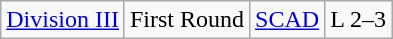<table class="wikitable">
<tr>
<td rowspan="5"><a href='#'>Division III</a></td>
<td>First Round</td>
<td><a href='#'>SCAD</a></td>
<td>L 2–3</td>
</tr>
</table>
